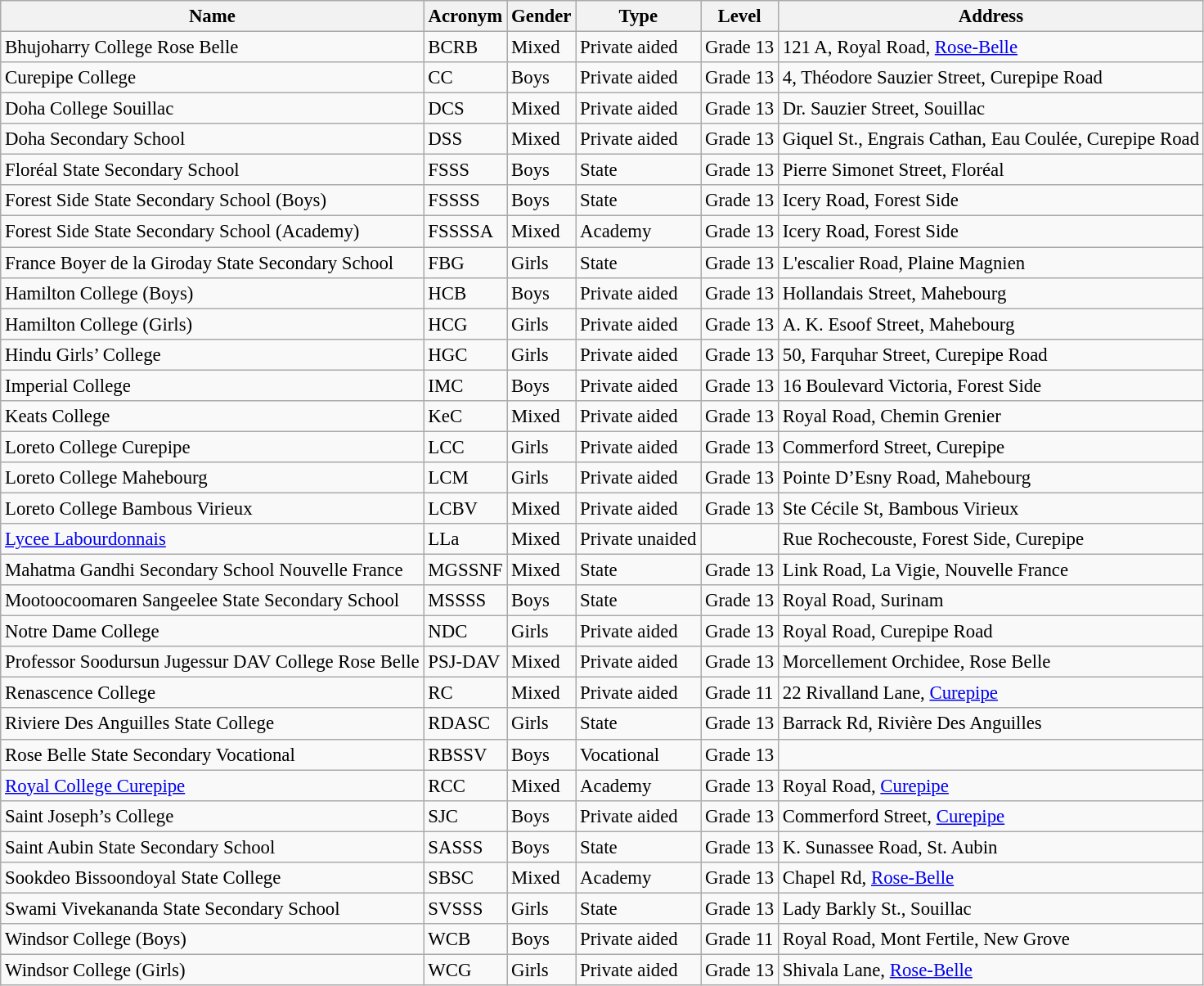<table class="wikitable sortable" style="font-size:95%;">
<tr>
<th>Name</th>
<th>Acronym</th>
<th>Gender</th>
<th>Type</th>
<th>Level</th>
<th>Address</th>
</tr>
<tr>
<td>Bhujoharry College Rose Belle</td>
<td>BCRB</td>
<td>Mixed</td>
<td>Private aided</td>
<td>Grade 13</td>
<td>121 A, Royal Road, <a href='#'>Rose-Belle</a></td>
</tr>
<tr>
<td>Curepipe College</td>
<td>CC</td>
<td>Boys</td>
<td>Private aided</td>
<td>Grade 13</td>
<td>4, Théodore Sauzier Street, Curepipe Road</td>
</tr>
<tr>
<td>Doha College Souillac</td>
<td>DCS</td>
<td>Mixed</td>
<td>Private aided</td>
<td>Grade 13</td>
<td>Dr. Sauzier Street, Souillac</td>
</tr>
<tr>
<td>Doha Secondary School</td>
<td>DSS</td>
<td>Mixed</td>
<td>Private aided</td>
<td>Grade 13</td>
<td>Giquel St., Engrais Cathan, Eau Coulée, Curepipe Road</td>
</tr>
<tr>
<td>Floréal State Secondary School</td>
<td>FSSS</td>
<td>Boys</td>
<td>State</td>
<td>Grade 13</td>
<td>Pierre Simonet Street, Floréal</td>
</tr>
<tr>
<td>Forest Side State Secondary School (Boys)</td>
<td>FSSSS</td>
<td>Boys</td>
<td>State</td>
<td>Grade 13</td>
<td>Icery Road, Forest Side</td>
</tr>
<tr>
<td>Forest Side State Secondary School (Academy)</td>
<td>FSSSSA</td>
<td>Mixed</td>
<td>Academy</td>
<td>Grade 13</td>
<td>Icery Road, Forest Side</td>
</tr>
<tr>
<td>France Boyer de la Giroday State Secondary School</td>
<td>FBG</td>
<td>Girls</td>
<td>State</td>
<td>Grade 13</td>
<td>L'escalier Road, Plaine Magnien</td>
</tr>
<tr>
<td>Hamilton College (Boys)</td>
<td>HCB</td>
<td>Boys</td>
<td>Private aided</td>
<td>Grade 13</td>
<td>Hollandais Street, Mahebourg</td>
</tr>
<tr>
<td>Hamilton College (Girls)</td>
<td>HCG</td>
<td>Girls</td>
<td>Private aided</td>
<td>Grade 13</td>
<td>A. K. Esoof Street, Mahebourg</td>
</tr>
<tr>
<td>Hindu Girls’ College</td>
<td>HGC</td>
<td>Girls</td>
<td>Private aided</td>
<td>Grade 13</td>
<td>50, Farquhar Street, Curepipe Road</td>
</tr>
<tr>
<td>Imperial College</td>
<td>IMC</td>
<td>Boys</td>
<td>Private aided</td>
<td>Grade 13</td>
<td>16 Boulevard Victoria, Forest Side</td>
</tr>
<tr>
<td>Keats College</td>
<td>KeC</td>
<td>Mixed</td>
<td>Private aided</td>
<td>Grade 13</td>
<td>Royal Road, Chemin Grenier</td>
</tr>
<tr>
<td>Loreto College Curepipe</td>
<td>LCC</td>
<td>Girls</td>
<td>Private aided</td>
<td>Grade 13</td>
<td>Commerford Street, Curepipe</td>
</tr>
<tr>
<td>Loreto College Mahebourg</td>
<td>LCM</td>
<td>Girls</td>
<td>Private aided</td>
<td>Grade 13</td>
<td>Pointe D’Esny Road, Mahebourg</td>
</tr>
<tr>
<td>Loreto College Bambous Virieux</td>
<td>LCBV</td>
<td>Mixed</td>
<td>Private aided</td>
<td>Grade 13</td>
<td>Ste Cécile St, Bambous Virieux</td>
</tr>
<tr>
<td><a href='#'>Lycee Labourdonnais</a></td>
<td>LLa</td>
<td>Mixed</td>
<td>Private unaided</td>
<td></td>
<td>Rue Rochecouste, Forest Side, Curepipe</td>
</tr>
<tr>
<td>Mahatma Gandhi Secondary School Nouvelle France</td>
<td>MGSSNF</td>
<td>Mixed</td>
<td>State</td>
<td>Grade 13</td>
<td>Link Road, La Vigie, Nouvelle France</td>
</tr>
<tr>
<td>Mootoocoomaren Sangeelee State Secondary School</td>
<td>MSSSS</td>
<td>Boys</td>
<td>State</td>
<td>Grade 13</td>
<td>Royal Road, Surinam</td>
</tr>
<tr>
<td>Notre Dame College</td>
<td>NDC</td>
<td>Girls</td>
<td>Private aided</td>
<td>Grade 13</td>
<td>Royal Road, Curepipe Road</td>
</tr>
<tr>
<td>Professor Soodursun Jugessur DAV College Rose Belle</td>
<td>PSJ-DAV</td>
<td>Mixed</td>
<td>Private aided</td>
<td>Grade 13</td>
<td>Morcellement Orchidee, Rose Belle</td>
</tr>
<tr>
<td>Renascence College</td>
<td>RC</td>
<td>Mixed</td>
<td>Private aided</td>
<td>Grade 11</td>
<td>22 Rivalland Lane, <a href='#'>Curepipe</a></td>
</tr>
<tr>
<td>Riviere Des Anguilles State College</td>
<td>RDASC</td>
<td>Girls</td>
<td>State</td>
<td>Grade 13</td>
<td>Barrack Rd, Rivière Des Anguilles</td>
</tr>
<tr>
<td>Rose Belle State Secondary Vocational</td>
<td>RBSSV</td>
<td>Boys</td>
<td>Vocational</td>
<td>Grade 13</td>
<td></td>
</tr>
<tr>
<td><a href='#'>Royal College Curepipe</a></td>
<td>RCC</td>
<td>Mixed</td>
<td>Academy</td>
<td>Grade 13</td>
<td>Royal Road, <a href='#'>Curepipe</a></td>
</tr>
<tr>
<td>Saint Joseph’s College</td>
<td>SJC</td>
<td>Boys</td>
<td>Private aided</td>
<td>Grade 13</td>
<td>Commerford Street, <a href='#'>Curepipe</a></td>
</tr>
<tr>
<td>Saint Aubin State Secondary School</td>
<td>SASSS</td>
<td>Boys</td>
<td>State</td>
<td>Grade 13</td>
<td>K. Sunassee Road, St. Aubin</td>
</tr>
<tr>
<td>Sookdeo Bissoondoyal State College</td>
<td>SBSC</td>
<td>Mixed</td>
<td>Academy</td>
<td>Grade 13</td>
<td>Chapel Rd, <a href='#'>Rose-Belle</a></td>
</tr>
<tr>
<td>Swami Vivekananda State Secondary School</td>
<td>SVSSS</td>
<td>Girls</td>
<td>State</td>
<td>Grade 13</td>
<td>Lady Barkly St., Souillac</td>
</tr>
<tr>
<td>Windsor College (Boys)</td>
<td>WCB</td>
<td>Boys</td>
<td>Private aided</td>
<td>Grade 11</td>
<td>Royal Road, Mont Fertile, New Grove</td>
</tr>
<tr>
<td>Windsor College (Girls)</td>
<td>WCG</td>
<td>Girls</td>
<td>Private aided</td>
<td>Grade 13</td>
<td>Shivala Lane, <a href='#'>Rose-Belle</a></td>
</tr>
</table>
